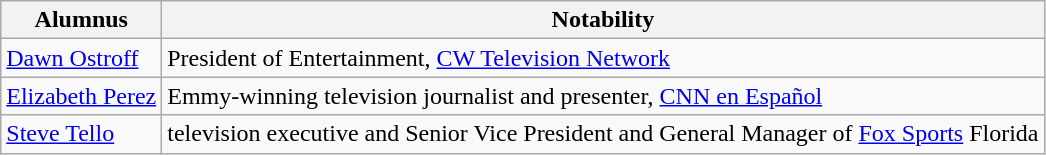<table class="wikitable">
<tr>
<th>Alumnus</th>
<th>Notability</th>
</tr>
<tr>
<td><a href='#'>Dawn Ostroff</a></td>
<td>President of Entertainment, <a href='#'>CW Television Network</a></td>
</tr>
<tr>
<td><a href='#'>Elizabeth Perez</a></td>
<td>Emmy-winning television journalist and presenter, <a href='#'>CNN en Español</a></td>
</tr>
<tr>
<td><a href='#'>Steve Tello</a></td>
<td>television executive and Senior Vice President and General Manager of <a href='#'>Fox Sports</a> Florida</td>
</tr>
</table>
